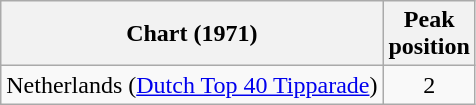<table class="wikitable">
<tr>
<th>Chart (1971)</th>
<th>Peak<br>position</th>
</tr>
<tr>
<td>Netherlands (<a href='#'>Dutch Top 40 Tipparade</a>)</td>
<td align="center">2</td>
</tr>
</table>
